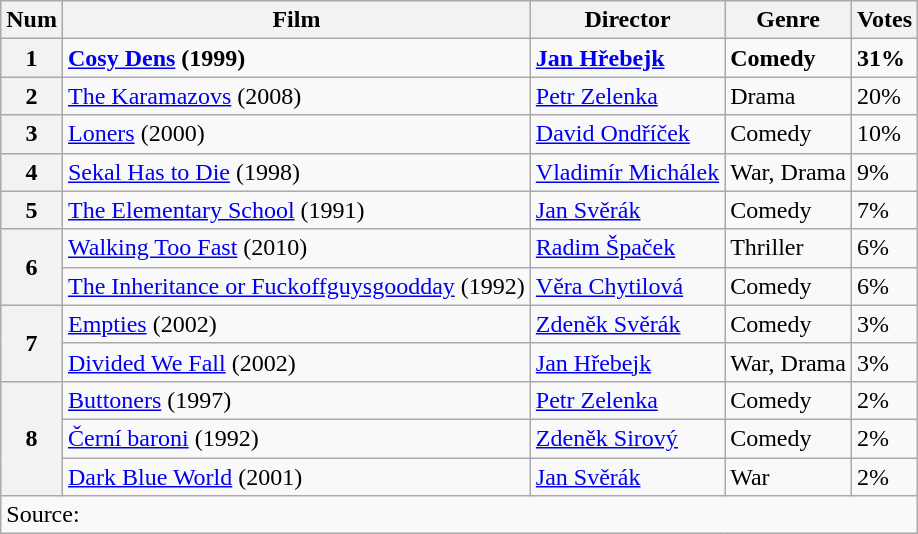<table class="wikitable">
<tr>
<th>Num</th>
<th>Film</th>
<th>Director</th>
<th>Genre</th>
<th>Votes</th>
</tr>
<tr>
<th><strong>1</strong></th>
<td><strong><a href='#'>Cosy Dens</a> (1999)</strong></td>
<td><strong><a href='#'>Jan Hřebejk</a></strong></td>
<td><strong>Comedy</strong></td>
<td><strong>31%</strong></td>
</tr>
<tr>
<th>2</th>
<td><a href='#'>The Karamazovs</a> (2008)</td>
<td><a href='#'>Petr Zelenka</a></td>
<td>Drama</td>
<td>20%</td>
</tr>
<tr>
<th>3</th>
<td><a href='#'>Loners</a> (2000)</td>
<td><a href='#'>David Ondříček</a></td>
<td>Comedy</td>
<td>10%</td>
</tr>
<tr>
<th>4</th>
<td><a href='#'>Sekal Has to Die</a> (1998)</td>
<td><a href='#'>Vladimír Michálek</a></td>
<td>War, Drama</td>
<td>9%</td>
</tr>
<tr>
<th>5</th>
<td><a href='#'>The Elementary School</a> (1991)</td>
<td><a href='#'>Jan Svěrák</a></td>
<td>Comedy</td>
<td>7%</td>
</tr>
<tr>
<th rowspan="2">6</th>
<td><a href='#'>Walking Too Fast</a> (2010)</td>
<td><a href='#'>Radim Špaček</a></td>
<td>Thriller</td>
<td>6%</td>
</tr>
<tr>
<td><a href='#'>The Inheritance or Fuckoffguysgoodday</a> (1992)</td>
<td><a href='#'>Věra Chytilová</a></td>
<td>Comedy</td>
<td>6%</td>
</tr>
<tr>
<th rowspan="2">7</th>
<td><a href='#'>Empties</a> (2002)</td>
<td><a href='#'>Zdeněk Svěrák</a></td>
<td>Comedy</td>
<td>3%</td>
</tr>
<tr>
<td><a href='#'>Divided We Fall</a> (2002)</td>
<td><a href='#'>Jan Hřebejk</a></td>
<td>War, Drama</td>
<td>3%</td>
</tr>
<tr>
<th rowspan="3">8</th>
<td><a href='#'>Buttoners</a> (1997)</td>
<td><a href='#'>Petr Zelenka</a></td>
<td>Comedy</td>
<td>2%</td>
</tr>
<tr>
<td><a href='#'>Černí baroni</a> (1992)</td>
<td><a href='#'>Zdeněk Sirový</a></td>
<td>Comedy</td>
<td>2%</td>
</tr>
<tr>
<td><a href='#'>Dark Blue World</a> (2001)</td>
<td><a href='#'>Jan Svěrák</a></td>
<td>War</td>
<td>2%</td>
</tr>
<tr>
<td colspan="5">Source:</td>
</tr>
</table>
